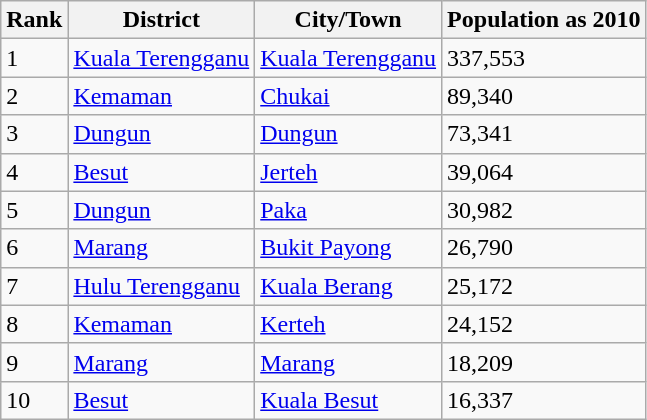<table class="wikitable sortable" border="1">
<tr>
<th scope="col">Rank</th>
<th scope="col">District</th>
<th scope="col">City/Town</th>
<th scope="col">Population as 2010</th>
</tr>
<tr>
<td>1</td>
<td><a href='#'>Kuala Terengganu</a></td>
<td><a href='#'>Kuala Terengganu</a></td>
<td>337,553</td>
</tr>
<tr>
<td>2</td>
<td><a href='#'>Kemaman</a></td>
<td><a href='#'>Chukai</a></td>
<td>89,340</td>
</tr>
<tr>
<td>3</td>
<td><a href='#'>Dungun</a></td>
<td><a href='#'>Dungun</a></td>
<td>73,341</td>
</tr>
<tr>
<td>4</td>
<td><a href='#'>Besut</a></td>
<td><a href='#'>Jerteh</a></td>
<td>39,064</td>
</tr>
<tr>
<td>5</td>
<td><a href='#'>Dungun</a></td>
<td><a href='#'>Paka</a></td>
<td>30,982</td>
</tr>
<tr>
<td>6</td>
<td><a href='#'>Marang</a></td>
<td><a href='#'>Bukit Payong</a></td>
<td>26,790</td>
</tr>
<tr>
<td>7</td>
<td><a href='#'>Hulu Terengganu</a></td>
<td><a href='#'>Kuala Berang</a></td>
<td>25,172</td>
</tr>
<tr>
<td>8</td>
<td><a href='#'>Kemaman</a></td>
<td><a href='#'>Kerteh</a></td>
<td>24,152</td>
</tr>
<tr>
<td>9</td>
<td><a href='#'>Marang</a></td>
<td><a href='#'>Marang</a></td>
<td>18,209</td>
</tr>
<tr>
<td>10</td>
<td><a href='#'>Besut</a></td>
<td><a href='#'>Kuala Besut</a></td>
<td>16,337</td>
</tr>
</table>
